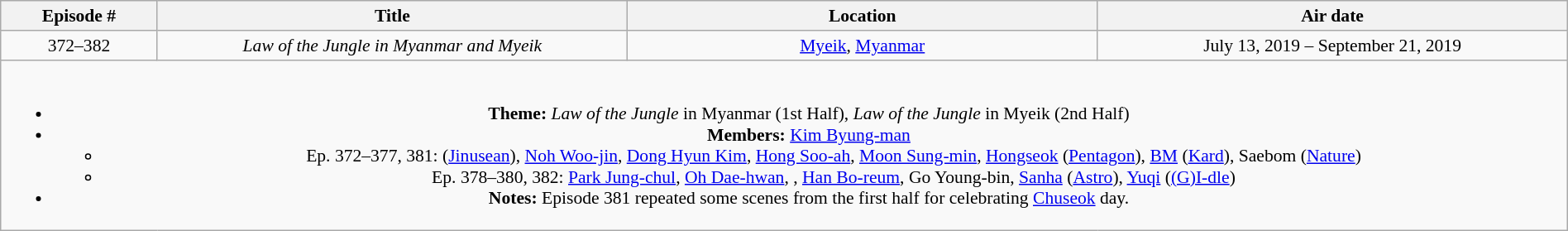<table class="wikitable" style="text-align:center; font-size:90%; width:100%;">
<tr>
<th width="10%">Episode #</th>
<th width="30%">Title</th>
<th width="30%">Location</th>
<th width="30%">Air date</th>
</tr>
<tr>
<td>372–382</td>
<td><em>Law of the Jungle in Myanmar and Myeik</em></td>
<td><a href='#'>Myeik</a>, <a href='#'>Myanmar</a></td>
<td>July 13, 2019 – September 21, 2019</td>
</tr>
<tr>
<td colspan="4"><br><ul><li><strong>Theme:</strong> <em>Law of the Jungle</em> in Myanmar (1st Half), <em>Law of the Jungle</em> in Myeik (2nd Half)</li><li><strong>Members:</strong> <a href='#'>Kim Byung-man</a><ul><li>Ep. 372–377, 381:  (<a href='#'>Jinusean</a>), <a href='#'>Noh Woo-jin</a>, <a href='#'>Dong Hyun Kim</a>, <a href='#'>Hong Soo-ah</a>, <a href='#'>Moon Sung-min</a>, <a href='#'>Hongseok</a> (<a href='#'>Pentagon</a>), <a href='#'>BM</a> (<a href='#'>Kard</a>), Saebom (<a href='#'>Nature</a>)</li><li>Ep. 378–380, 382: <a href='#'>Park Jung-chul</a>, <a href='#'>Oh Dae-hwan</a>, , <a href='#'>Han Bo-reum</a>, Go Young-bin, <a href='#'>Sanha</a> (<a href='#'>Astro</a>), <a href='#'>Yuqi</a> (<a href='#'>(G)I-dle</a>)</li></ul></li><li><strong>Notes:</strong> Episode 381 repeated some scenes from the first half for celebrating <a href='#'>Chuseok</a> day.</li></ul></td>
</tr>
</table>
